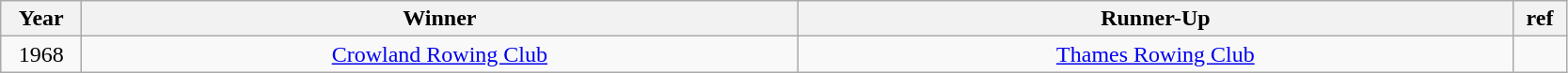<table class="wikitable" style="text-align:center">
<tr>
<th width=50>Year</th>
<th width=500>Winner</th>
<th width=500>Runner-Up</th>
<th width=30>ref</th>
</tr>
<tr>
<td>1968</td>
<td><a href='#'>Crowland Rowing Club</a></td>
<td><a href='#'>Thames Rowing Club</a></td>
<td></td>
</tr>
</table>
